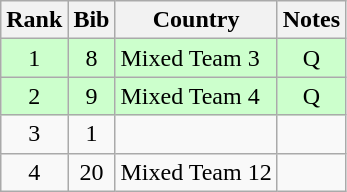<table class="wikitable" style="text-align:center;">
<tr>
<th>Rank</th>
<th>Bib</th>
<th>Country</th>
<th>Notes</th>
</tr>
<tr bgcolor=ccffcc>
<td>1</td>
<td>8</td>
<td align=left>Mixed Team 3</td>
<td>Q</td>
</tr>
<tr bgcolor=ccffcc>
<td>2</td>
<td>9</td>
<td align=left>Mixed Team 4</td>
<td>Q</td>
</tr>
<tr>
<td>3</td>
<td>1</td>
<td align=left></td>
<td></td>
</tr>
<tr>
<td>4</td>
<td>20</td>
<td align=left>Mixed Team 12</td>
<td></td>
</tr>
</table>
